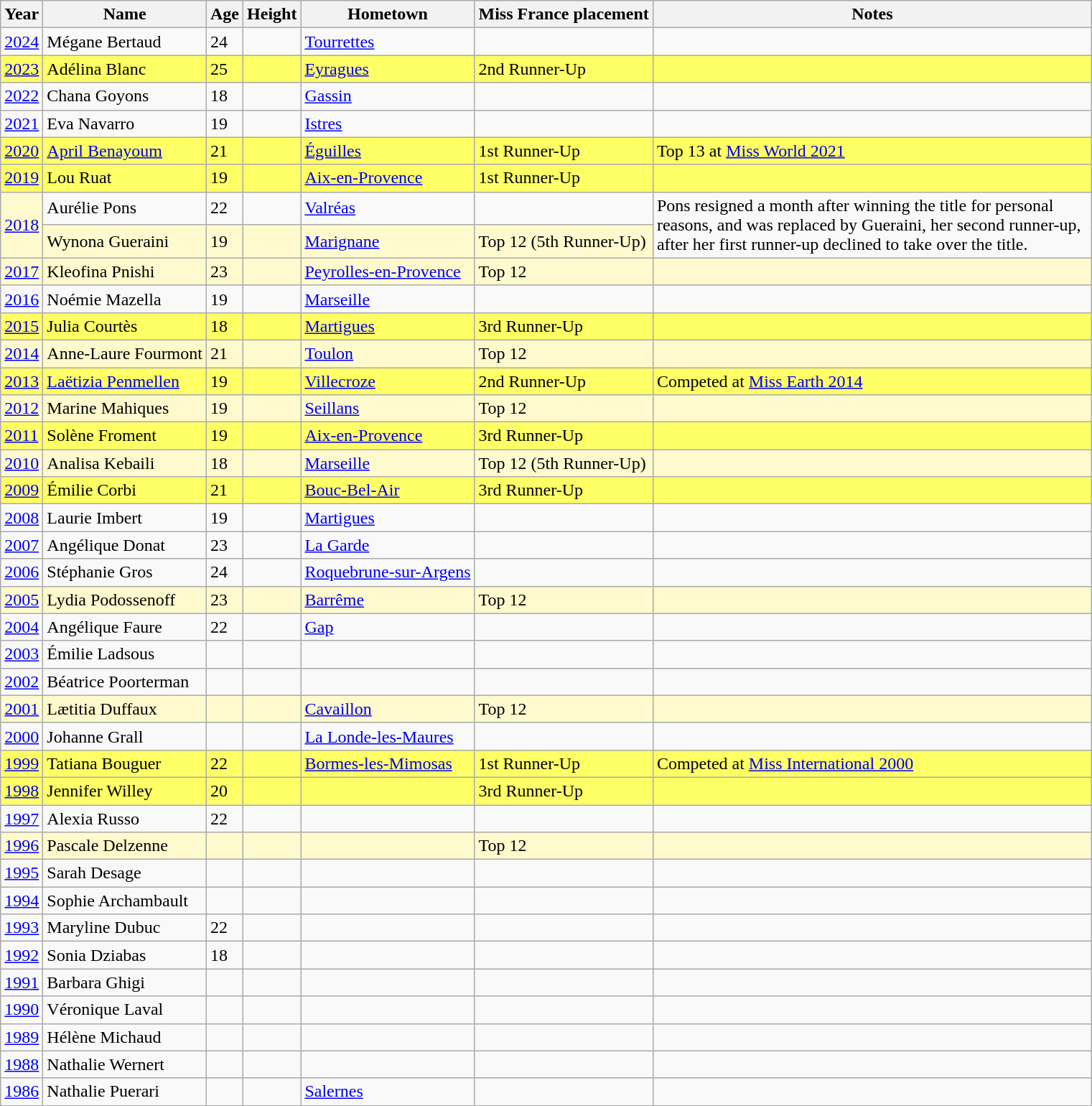<table class="wikitable sortable">
<tr>
<th>Year</th>
<th>Name</th>
<th>Age</th>
<th>Height</th>
<th>Hometown</th>
<th>Miss France placement</th>
<th width=400>Notes</th>
</tr>
<tr>
<td><a href='#'>2024</a></td>
<td>Mégane Bertaud</td>
<td>24</td>
<td></td>
<td><a href='#'>Tourrettes</a></td>
<td></td>
<td></td>
</tr>
<tr bgcolor=#FFFF66>
<td><a href='#'>2023</a></td>
<td>Adélina Blanc</td>
<td>25</td>
<td></td>
<td><a href='#'>Eyragues</a></td>
<td>2nd Runner-Up</td>
<td></td>
</tr>
<tr>
<td><a href='#'>2022</a></td>
<td>Chana Goyons</td>
<td>18</td>
<td></td>
<td><a href='#'>Gassin</a></td>
<td></td>
<td></td>
</tr>
<tr>
<td><a href='#'>2021</a></td>
<td>Eva Navarro</td>
<td>19</td>
<td></td>
<td><a href='#'>Istres</a></td>
<td></td>
<td></td>
</tr>
<tr bgcolor=#FFFF66>
<td><a href='#'>2020</a></td>
<td><a href='#'>April Benayoum</a></td>
<td>21</td>
<td></td>
<td><a href='#'>Éguilles</a></td>
<td>1st Runner-Up</td>
<td>Top 13 at <a href='#'>Miss World 2021</a></td>
</tr>
<tr bgcolor=#FFFF66>
<td><a href='#'>2019</a></td>
<td>Lou Ruat</td>
<td>19</td>
<td></td>
<td><a href='#'>Aix-en-Provence</a></td>
<td>1st Runner-Up</td>
<td></td>
</tr>
<tr>
<td bgcolor=#FFFACD rowspan=2><a href='#'>2018</a></td>
<td>Aurélie Pons</td>
<td>22</td>
<td></td>
<td><a href='#'>Valréas</a></td>
<td></td>
<td rowspan=2>Pons resigned a month after winning the title for personal reasons, and was replaced by Gueraini, her second runner-up, after her first runner-up declined to take over the title.</td>
</tr>
<tr bgcolor=#FFFACD>
<td>Wynona Gueraini</td>
<td>19</td>
<td></td>
<td><a href='#'>Marignane</a></td>
<td>Top 12 (5th Runner-Up)</td>
</tr>
<tr bgcolor=#FFFACD>
<td><a href='#'>2017</a></td>
<td>Kleofina Pnishi</td>
<td>23</td>
<td></td>
<td><a href='#'>Peyrolles-en-Provence</a></td>
<td>Top 12</td>
<td></td>
</tr>
<tr>
<td><a href='#'>2016</a></td>
<td>Noémie Mazella</td>
<td>19</td>
<td></td>
<td><a href='#'>Marseille</a></td>
<td></td>
<td></td>
</tr>
<tr bgcolor=#FFFF66>
<td><a href='#'>2015</a></td>
<td>Julia Courtès</td>
<td>18</td>
<td></td>
<td><a href='#'>Martigues</a></td>
<td>3rd Runner-Up</td>
<td></td>
</tr>
<tr bgcolor=#FFFACD>
<td><a href='#'>2014</a></td>
<td>Anne-Laure Fourmont</td>
<td>21</td>
<td></td>
<td><a href='#'>Toulon</a></td>
<td>Top 12</td>
<td></td>
</tr>
<tr bgcolor=#FFFF66>
<td><a href='#'>2013</a></td>
<td><a href='#'>Laëtizia Penmellen</a></td>
<td>19</td>
<td></td>
<td><a href='#'>Villecroze</a></td>
<td>2nd Runner-Up</td>
<td>Competed at <a href='#'>Miss Earth 2014</a></td>
</tr>
<tr bgcolor=#FFFACD>
<td><a href='#'>2012</a></td>
<td>Marine Mahiques</td>
<td>19</td>
<td></td>
<td><a href='#'>Seillans</a></td>
<td>Top 12</td>
<td></td>
</tr>
<tr bgcolor=#FFFF66>
<td><a href='#'>2011</a></td>
<td>Solène Froment</td>
<td>19</td>
<td></td>
<td><a href='#'>Aix-en-Provence</a></td>
<td>3rd Runner-Up</td>
<td></td>
</tr>
<tr bgcolor=#FFFACD>
<td><a href='#'>2010</a></td>
<td>Analisa Kebaili</td>
<td>18</td>
<td></td>
<td><a href='#'>Marseille</a></td>
<td>Top 12 (5th Runner-Up)</td>
<td></td>
</tr>
<tr bgcolor=#FFFF66>
<td><a href='#'>2009</a></td>
<td>Émilie Corbi</td>
<td>21</td>
<td></td>
<td><a href='#'>Bouc-Bel-Air</a></td>
<td>3rd Runner-Up</td>
<td></td>
</tr>
<tr>
<td><a href='#'>2008</a></td>
<td>Laurie Imbert</td>
<td>19</td>
<td></td>
<td><a href='#'>Martigues</a></td>
<td></td>
<td></td>
</tr>
<tr>
<td><a href='#'>2007</a></td>
<td>Angélique Donat</td>
<td>23</td>
<td></td>
<td><a href='#'>La Garde</a></td>
<td></td>
<td></td>
</tr>
<tr>
<td><a href='#'>2006</a></td>
<td>Stéphanie Gros</td>
<td>24</td>
<td></td>
<td><a href='#'>Roquebrune-sur-Argens</a></td>
<td></td>
<td></td>
</tr>
<tr bgcolor=#FFFACD>
<td><a href='#'>2005</a></td>
<td>Lydia Podossenoff</td>
<td>23</td>
<td></td>
<td><a href='#'>Barrême</a></td>
<td>Top 12</td>
<td></td>
</tr>
<tr>
<td><a href='#'>2004</a></td>
<td>Angélique Faure</td>
<td>22</td>
<td></td>
<td><a href='#'>Gap</a></td>
<td></td>
<td></td>
</tr>
<tr>
<td><a href='#'>2003</a></td>
<td>Émilie Ladsous</td>
<td></td>
<td></td>
<td></td>
<td></td>
<td></td>
</tr>
<tr>
<td><a href='#'>2002</a></td>
<td>Béatrice Poorterman</td>
<td></td>
<td></td>
<td></td>
<td></td>
<td></td>
</tr>
<tr bgcolor=#FFFACD>
<td><a href='#'>2001</a></td>
<td>Lætitia Duffaux</td>
<td></td>
<td></td>
<td><a href='#'>Cavaillon</a></td>
<td>Top 12</td>
<td></td>
</tr>
<tr>
<td><a href='#'>2000</a></td>
<td>Johanne Grall</td>
<td></td>
<td></td>
<td><a href='#'>La Londe-les-Maures</a></td>
<td></td>
<td></td>
</tr>
<tr bgcolor=#FFFF66>
<td><a href='#'>1999</a></td>
<td>Tatiana Bouguer</td>
<td>22</td>
<td></td>
<td><a href='#'>Bormes-les-Mimosas</a></td>
<td>1st Runner-Up</td>
<td>Competed at <a href='#'>Miss International 2000</a></td>
</tr>
<tr bgcolor=#FFFF66>
<td><a href='#'>1998</a></td>
<td>Jennifer Willey</td>
<td>20</td>
<td></td>
<td></td>
<td>3rd Runner-Up</td>
<td></td>
</tr>
<tr>
<td><a href='#'>1997</a></td>
<td>Alexia Russo</td>
<td>22</td>
<td></td>
<td></td>
<td></td>
<td></td>
</tr>
<tr bgcolor=#FFFACD>
<td><a href='#'>1996</a></td>
<td>Pascale Delzenne</td>
<td></td>
<td></td>
<td></td>
<td>Top 12</td>
<td></td>
</tr>
<tr>
<td><a href='#'>1995</a></td>
<td>Sarah Desage</td>
<td></td>
<td></td>
<td></td>
<td></td>
<td></td>
</tr>
<tr>
<td><a href='#'>1994</a></td>
<td>Sophie Archambault</td>
<td></td>
<td></td>
<td></td>
<td></td>
<td></td>
</tr>
<tr>
<td><a href='#'>1993</a></td>
<td>Maryline Dubuc</td>
<td>22</td>
<td></td>
<td></td>
<td></td>
<td></td>
</tr>
<tr>
<td><a href='#'>1992</a></td>
<td>Sonia Dziabas</td>
<td>18</td>
<td></td>
<td></td>
<td></td>
<td></td>
</tr>
<tr>
<td><a href='#'>1991</a></td>
<td>Barbara Ghigi</td>
<td></td>
<td></td>
<td></td>
<td></td>
<td></td>
</tr>
<tr>
<td><a href='#'>1990</a></td>
<td>Véronique Laval</td>
<td></td>
<td></td>
<td></td>
<td></td>
<td></td>
</tr>
<tr>
<td><a href='#'>1989</a></td>
<td>Hélène Michaud</td>
<td></td>
<td></td>
<td></td>
<td></td>
<td></td>
</tr>
<tr>
<td><a href='#'>1988</a></td>
<td>Nathalie Wernert</td>
<td></td>
<td></td>
<td></td>
<td></td>
<td></td>
</tr>
<tr>
<td><a href='#'>1986</a></td>
<td>Nathalie Puerari</td>
<td></td>
<td></td>
<td><a href='#'>Salernes</a></td>
<td></td>
<td></td>
</tr>
<tr>
</tr>
</table>
